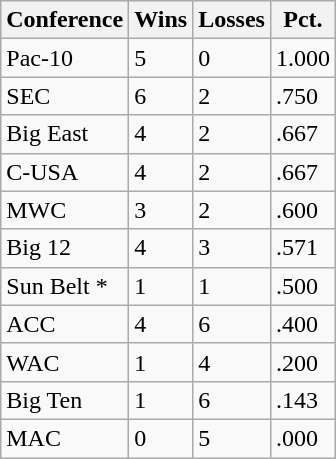<table class="wikitable">
<tr>
<th>Conference</th>
<th>Wins</th>
<th>Losses</th>
<th>Pct.</th>
</tr>
<tr>
<td>Pac-10</td>
<td>5</td>
<td>0</td>
<td>1.000</td>
</tr>
<tr>
<td>SEC</td>
<td>6</td>
<td>2</td>
<td>.750</td>
</tr>
<tr>
<td>Big East</td>
<td>4</td>
<td>2</td>
<td>.667</td>
</tr>
<tr>
<td>C-USA</td>
<td>4</td>
<td>2</td>
<td>.667</td>
</tr>
<tr>
<td>MWC</td>
<td>3</td>
<td>2</td>
<td>.600</td>
</tr>
<tr>
<td>Big 12</td>
<td>4</td>
<td>3</td>
<td>.571</td>
</tr>
<tr>
<td>Sun Belt *</td>
<td>1</td>
<td>1</td>
<td>.500</td>
</tr>
<tr>
<td>ACC</td>
<td>4</td>
<td>6</td>
<td>.400</td>
</tr>
<tr>
<td>WAC</td>
<td>1</td>
<td>4</td>
<td>.200</td>
</tr>
<tr>
<td>Big Ten</td>
<td>1</td>
<td>6</td>
<td>.143</td>
</tr>
<tr>
<td>MAC</td>
<td>0</td>
<td>5</td>
<td>.000</td>
</tr>
</table>
